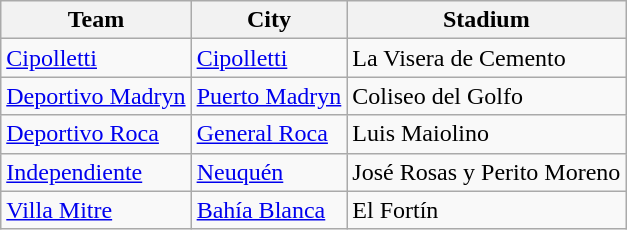<table class="wikitable sortable">
<tr>
<th>Team</th>
<th>City</th>
<th>Stadium</th>
</tr>
<tr>
<td> <a href='#'>Cipolletti</a></td>
<td><a href='#'>Cipolletti</a></td>
<td>La Visera de Cemento</td>
</tr>
<tr>
<td> <a href='#'>Deportivo Madryn</a></td>
<td><a href='#'>Puerto Madryn</a></td>
<td>Coliseo del Golfo</td>
</tr>
<tr>
<td> <a href='#'>Deportivo Roca</a></td>
<td><a href='#'>General Roca</a></td>
<td>Luis Maiolino</td>
</tr>
<tr>
<td> <a href='#'>Independiente</a></td>
<td><a href='#'>Neuquén</a></td>
<td>José Rosas y Perito Moreno</td>
</tr>
<tr>
<td> <a href='#'>Villa Mitre</a></td>
<td><a href='#'>Bahía Blanca</a></td>
<td>El Fortín</td>
</tr>
</table>
